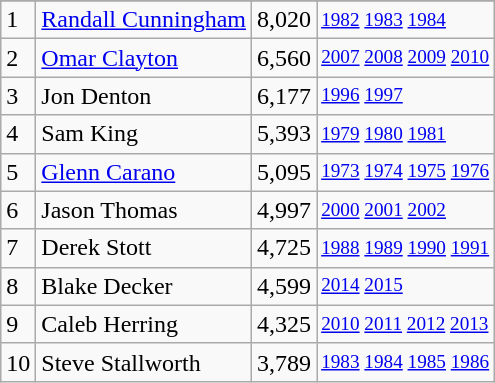<table class="wikitable">
<tr>
</tr>
<tr>
<td>1</td>
<td><a href='#'>Randall Cunningham</a></td>
<td>8,020</td>
<td style="font-size:80%;"><a href='#'>1982</a> <a href='#'>1983</a> <a href='#'>1984</a></td>
</tr>
<tr>
<td>2</td>
<td><a href='#'>Omar Clayton</a></td>
<td>6,560</td>
<td style="font-size:80%;"><a href='#'>2007</a> <a href='#'>2008</a> <a href='#'>2009</a> <a href='#'>2010</a></td>
</tr>
<tr>
<td>3</td>
<td>Jon Denton</td>
<td>6,177</td>
<td style="font-size:80%;"><a href='#'>1996</a> <a href='#'>1997</a></td>
</tr>
<tr>
<td>4</td>
<td>Sam King</td>
<td>5,393</td>
<td style="font-size:80%;"><a href='#'>1979</a> <a href='#'>1980</a> <a href='#'>1981</a></td>
</tr>
<tr>
<td>5</td>
<td><a href='#'>Glenn Carano</a></td>
<td>5,095</td>
<td style="font-size:80%;"><a href='#'>1973</a> <a href='#'>1974</a> <a href='#'>1975</a> <a href='#'>1976</a></td>
</tr>
<tr>
<td>6</td>
<td>Jason Thomas</td>
<td>4,997</td>
<td style="font-size:80%;"><a href='#'>2000</a> <a href='#'>2001</a> <a href='#'>2002</a></td>
</tr>
<tr>
<td>7</td>
<td>Derek Stott</td>
<td>4,725</td>
<td style="font-size:80%;"><a href='#'>1988</a> <a href='#'>1989</a> <a href='#'>1990</a> <a href='#'>1991</a></td>
</tr>
<tr>
<td>8</td>
<td>Blake Decker</td>
<td>4,599</td>
<td style="font-size:80%;"><a href='#'>2014</a> <a href='#'>2015</a></td>
</tr>
<tr>
<td>9</td>
<td>Caleb Herring</td>
<td>4,325</td>
<td style="font-size:80%;"><a href='#'>2010</a> <a href='#'>2011</a> <a href='#'>2012</a> <a href='#'>2013</a></td>
</tr>
<tr>
<td>10</td>
<td>Steve Stallworth</td>
<td>3,789</td>
<td style="font-size:80%;"><a href='#'>1983</a> <a href='#'>1984</a> <a href='#'>1985</a> <a href='#'>1986</a></td>
</tr>
</table>
